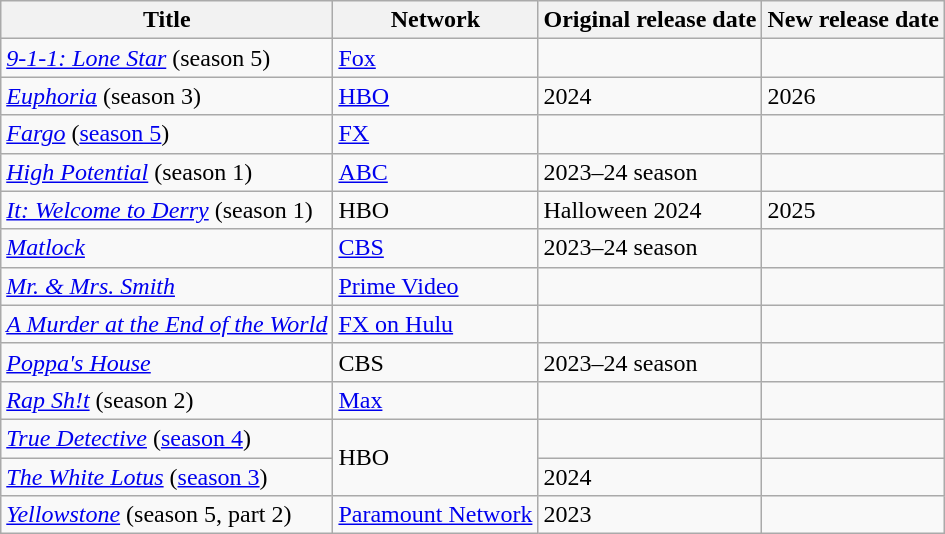<table class="wikitable sortable defaultcenter col1left">
<tr>
<th scope="col">Title</th>
<th scope="col">Network</th>
<th scope="col">Original release date</th>
<th scope="col">New release date</th>
</tr>
<tr>
<td><em><a href='#'>9-1-1: Lone Star</a></em> (season 5)</td>
<td><a href='#'>Fox</a></td>
<td></td>
<td></td>
</tr>
<tr>
<td><em><a href='#'>Euphoria</a></em> (season 3)</td>
<td><a href='#'>HBO</a></td>
<td>2024</td>
<td>2026</td>
</tr>
<tr>
<td><em><a href='#'>Fargo</a></em> (<a href='#'>season 5</a>)</td>
<td><a href='#'>FX</a></td>
<td></td>
<td></td>
</tr>
<tr>
<td><em><a href='#'>High Potential</a></em> (season 1)</td>
<td><a href='#'>ABC</a></td>
<td>2023–24 season</td>
<td></td>
</tr>
<tr>
<td><em><a href='#'>It: Welcome to Derry</a></em> (season 1)</td>
<td>HBO</td>
<td>Halloween 2024</td>
<td>2025</td>
</tr>
<tr>
<td><em><a href='#'>Matlock</a></em></td>
<td><a href='#'>CBS</a></td>
<td>2023–24 season</td>
<td></td>
</tr>
<tr>
<td><em><a href='#'>Mr. & Mrs. Smith</a></em></td>
<td><a href='#'>Prime Video</a></td>
<td></td>
<td></td>
</tr>
<tr>
<td><em><a href='#'>A Murder at the End of the World</a></em></td>
<td><a href='#'>FX on Hulu</a></td>
<td></td>
<td></td>
</tr>
<tr>
<td><em><a href='#'>Poppa's House</a></em></td>
<td>CBS</td>
<td>2023–24 season</td>
<td></td>
</tr>
<tr>
<td><em><a href='#'>Rap Sh!t</a></em> (season 2)</td>
<td><a href='#'>Max</a></td>
<td></td>
<td></td>
</tr>
<tr>
<td><em><a href='#'>True Detective</a></em> (<a href='#'>season 4</a>)</td>
<td rowspan="2">HBO</td>
<td></td>
<td></td>
</tr>
<tr>
<td><em><a href='#'>The White Lotus</a></em> (<a href='#'>season 3</a>)</td>
<td>2024</td>
<td></td>
</tr>
<tr>
<td><em><a href='#'>Yellowstone</a></em> (season 5, part 2)</td>
<td><a href='#'>Paramount Network</a></td>
<td>2023</td>
<td></td>
</tr>
</table>
